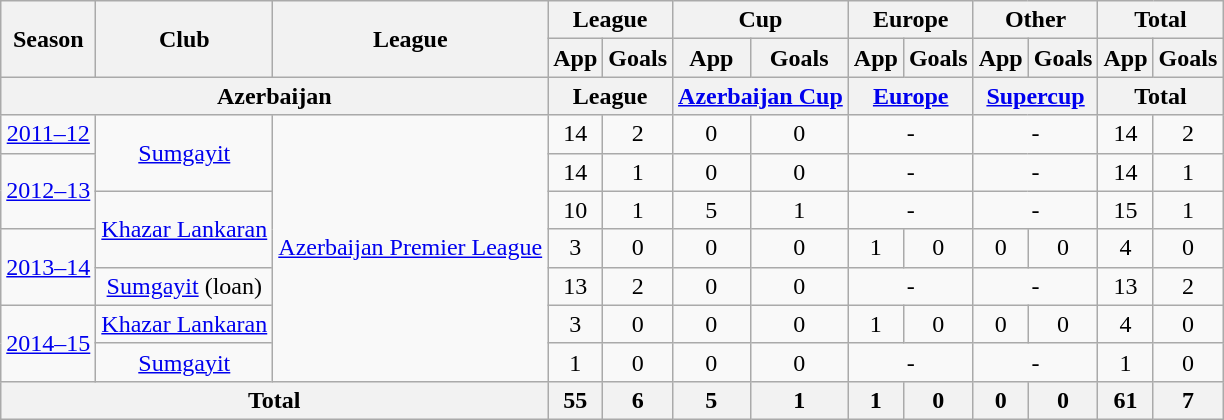<table class="wikitable">
<tr>
<th rowspan=2>Season</th>
<th ! rowspan=2>Club</th>
<th ! rowspan=2>League</th>
<th ! colspan=2>League</th>
<th ! colspan=2>Cup</th>
<th ! colspan=2>Europe</th>
<th ! colspan=2>Other</th>
<th colspan=3>Total</th>
</tr>
<tr>
<th>App</th>
<th>Goals</th>
<th>App</th>
<th>Goals</th>
<th>App</th>
<th>Goals</th>
<th>App</th>
<th>Goals</th>
<th>App</th>
<th>Goals</th>
</tr>
<tr>
<th colspan=3>Azerbaijan</th>
<th ! colspan=2>League</th>
<th ! colspan=2><a href='#'>Azerbaijan Cup</a></th>
<th ! colspan=2><a href='#'>Europe</a></th>
<th ! colspan=2><a href='#'>Supercup</a></th>
<th colspan=3>Total</th>
</tr>
<tr align=center>
<td><a href='#'>2011–12</a></td>
<td rowspan="2"><a href='#'>Sumgayit</a></td>
<td rowspan="7"><a href='#'>Azerbaijan Premier League</a></td>
<td>14</td>
<td>2</td>
<td>0</td>
<td>0</td>
<td colspan="2">-</td>
<td colspan="2">-</td>
<td>14</td>
<td>2</td>
</tr>
<tr align=center>
<td rowspan="2"><a href='#'>2012–13</a></td>
<td>14</td>
<td>1</td>
<td>0</td>
<td>0</td>
<td colspan="2">-</td>
<td colspan="2">-</td>
<td>14</td>
<td>1</td>
</tr>
<tr align=center>
<td rowspan="2"><a href='#'>Khazar Lankaran</a></td>
<td>10</td>
<td>1</td>
<td>5</td>
<td>1</td>
<td colspan="2">-</td>
<td colspan="2">-</td>
<td>15</td>
<td>1</td>
</tr>
<tr align=center>
<td rowspan="2"><a href='#'>2013–14</a></td>
<td>3</td>
<td>0</td>
<td>0</td>
<td>0</td>
<td>1</td>
<td>0</td>
<td>0</td>
<td>0</td>
<td>4</td>
<td>0</td>
</tr>
<tr align=center>
<td><a href='#'>Sumgayit</a> (loan)</td>
<td>13</td>
<td>2</td>
<td>0</td>
<td>0</td>
<td colspan="2">-</td>
<td colspan="2">-</td>
<td>13</td>
<td>2</td>
</tr>
<tr align=center>
<td rowspan="2"><a href='#'>2014–15</a></td>
<td rowspan="1"><a href='#'>Khazar Lankaran</a></td>
<td>3</td>
<td>0</td>
<td>0</td>
<td>0</td>
<td>1</td>
<td>0</td>
<td>0</td>
<td>0</td>
<td>4</td>
<td>0</td>
</tr>
<tr align=center>
<td><a href='#'>Sumgayit</a></td>
<td>1</td>
<td>0</td>
<td>0</td>
<td>0</td>
<td colspan="2">-</td>
<td colspan="2">-</td>
<td>1</td>
<td>0</td>
</tr>
<tr align=center>
<th colspan="3">Total</th>
<th>55</th>
<th>6</th>
<th>5</th>
<th>1</th>
<th>1</th>
<th>0</th>
<th>0</th>
<th>0</th>
<th>61</th>
<th>7</th>
</tr>
</table>
